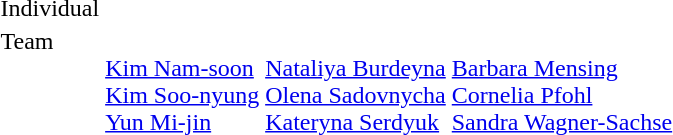<table>
<tr>
<td>Individual<br></td>
<td></td>
<td></td>
<td></td>
</tr>
<tr valign="top">
<td>Team<br></td>
<td><br><a href='#'>Kim Nam-soon</a><br><a href='#'>Kim Soo-nyung</a><br><a href='#'>Yun Mi-jin</a></td>
<td><br><a href='#'>Nataliya Burdeyna</a><br><a href='#'>Olena Sadovnycha</a><br><a href='#'>Kateryna Serdyuk</a></td>
<td><br><a href='#'>Barbara Mensing</a><br><a href='#'>Cornelia Pfohl</a><br><a href='#'>Sandra Wagner-Sachse</a></td>
</tr>
</table>
